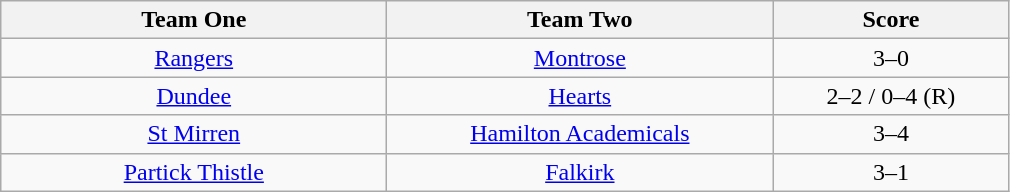<table class="wikitable" style="text-align: center">
<tr>
<th width=250>Team One</th>
<th width=250>Team Two</th>
<th width=150>Score</th>
</tr>
<tr>
<td><a href='#'>Rangers</a></td>
<td><a href='#'>Montrose</a></td>
<td>3–0</td>
</tr>
<tr>
<td><a href='#'>Dundee</a></td>
<td><a href='#'>Hearts</a></td>
<td>2–2 / 0–4 (R)</td>
</tr>
<tr>
<td><a href='#'>St Mirren</a></td>
<td><a href='#'>Hamilton Academicals</a></td>
<td>3–4</td>
</tr>
<tr>
<td><a href='#'>Partick Thistle</a></td>
<td><a href='#'>Falkirk</a></td>
<td>3–1</td>
</tr>
</table>
